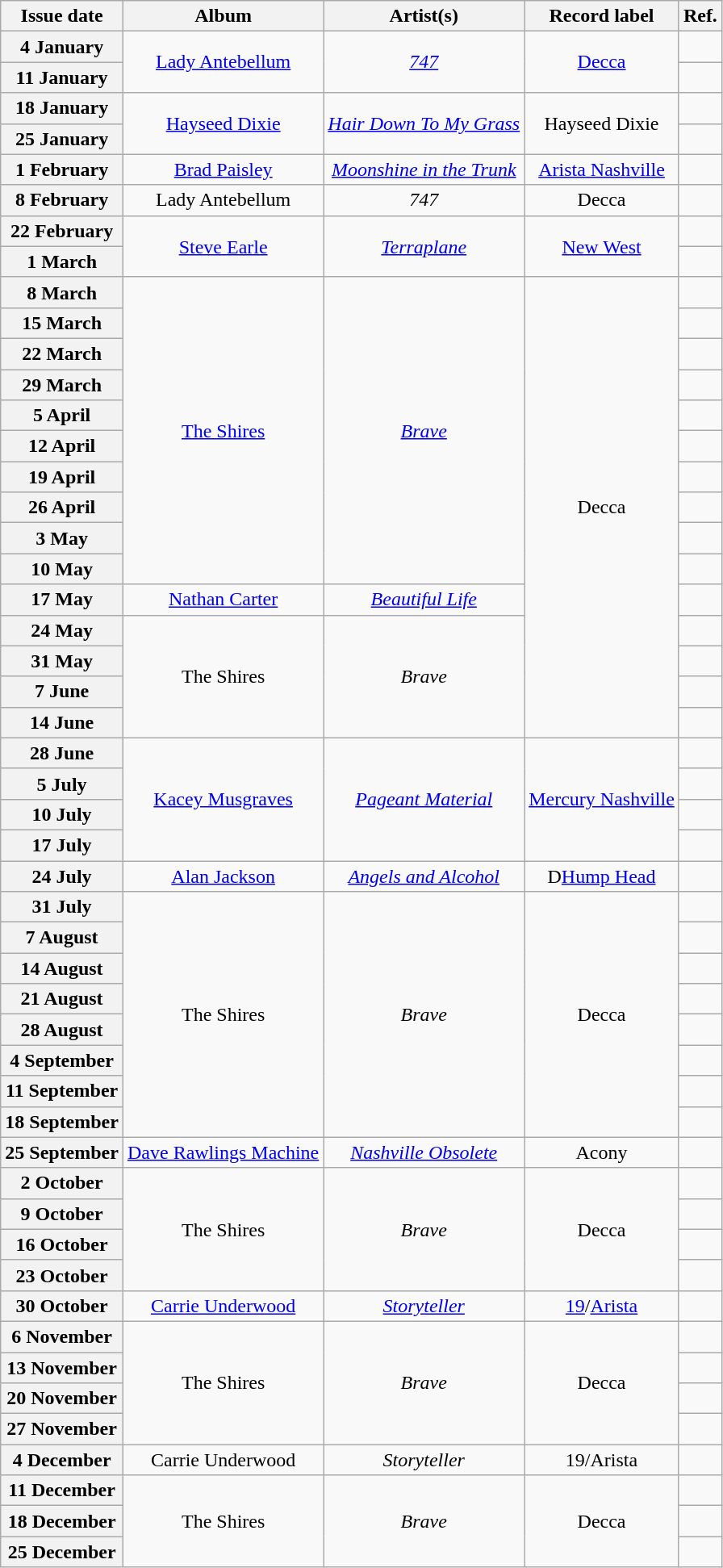<table class="wikitable plainrowheaders">
<tr>
<th scope="col">Issue date</th>
<th scope="col">Album</th>
<th scope="col">Artist(s)</th>
<th scope="col">Record label</th>
<th scope="col">Ref.</th>
</tr>
<tr>
<th scope="row">4 January</th>
<td align="center" rowspan=2><a href='#'>Lady Antebellum</a></td>
<td align="center" rowspan=2><em><a href='#'>747</a></em></td>
<td align="center" rowspan=2><a href='#'>Decca</a></td>
<td align="center"></td>
</tr>
<tr>
<th scope="row">11 January</th>
<td align="center"></td>
</tr>
<tr>
<th scope="row">18 January</th>
<td align="center" rowspan=2><a href='#'>Hayseed Dixie</a></td>
<td align="center" rowspan=2><em><a href='#'>Hair Down To My Grass</a></em></td>
<td align="center" rowspan=2>Hayseed Dixie</td>
<td align="center"></td>
</tr>
<tr>
<th scope="row">25 January</th>
<td align="center"></td>
</tr>
<tr>
<th scope="row">1 February</th>
<td align="center"><a href='#'>Brad Paisley</a></td>
<td align="center"><em><a href='#'>Moonshine in the Trunk</a></em></td>
<td align="center"><a href='#'>Arista Nashville</a></td>
<td align="center"></td>
</tr>
<tr>
<th scope="row">8 February</th>
<td align="center">Lady Antebellum</td>
<td align="center"><em>747</em></td>
<td align="center">Decca</td>
<td align="center"></td>
</tr>
<tr>
<th scope="row">22 February</th>
<td align="center" rowspan=2><a href='#'>Steve Earle</a></td>
<td align="center" rowspan=2><em><a href='#'>Terraplane</a></em></td>
<td align="center" rowspan=2><a href='#'>New West</a></td>
<td align="center"></td>
</tr>
<tr>
<th scope="row">1 March</th>
<td align="center"></td>
</tr>
<tr>
<th scope="row">8 March</th>
<td align="center" rowspan=10><a href='#'>The Shires</a></td>
<td align="center" rowspan=10><em><a href='#'>Brave</a></em></td>
<td align="center" rowspan=15>Decca</td>
<td align="center"></td>
</tr>
<tr>
<th scope="row">15 March</th>
<td align="center"></td>
</tr>
<tr>
<th scope="row">22 March</th>
<td align="center"></td>
</tr>
<tr>
<th scope="row">29 March</th>
<td align="center"></td>
</tr>
<tr>
<th scope="row">5 April</th>
<td align="center"></td>
</tr>
<tr>
<th scope="row">12 April</th>
<td align="center"></td>
</tr>
<tr>
<th scope="row">19 April</th>
<td align="center"></td>
</tr>
<tr>
<th scope="row">26 April</th>
<td align="center"></td>
</tr>
<tr>
<th scope="row">3 May</th>
<td align="center"></td>
</tr>
<tr>
<th scope="row">10 May</th>
<td align="center"></td>
</tr>
<tr>
<th scope="row">17 May</th>
<td align="center"><a href='#'>Nathan Carter</a></td>
<td align="center"><em><a href='#'>Beautiful Life</a></em></td>
<td align="center"></td>
</tr>
<tr>
<th scope="row">24 May</th>
<td align="center" rowspan=4>The Shires</td>
<td align="center" rowspan=4><em>Brave</em></td>
<td align="center"></td>
</tr>
<tr>
<th scope="row">31 May</th>
<td align="center"></td>
</tr>
<tr>
<th scope="row">7 June</th>
<td align="center"></td>
</tr>
<tr>
<th scope="row">14 June</th>
<td align="center"></td>
</tr>
<tr>
<th scope="row">28 June</th>
<td align="center" rowspan=4><a href='#'>Kacey Musgraves</a></td>
<td align="center" rowspan=4><em><a href='#'>Pageant Material</a></em></td>
<td align="center" rowspan=4><a href='#'>Mercury Nashville</a></td>
<td align="center"></td>
</tr>
<tr>
<th scope="row">5 July</th>
<td align="center"></td>
</tr>
<tr>
<th scope="row">10 July</th>
<td align="center"></td>
</tr>
<tr>
<th scope="row">17 July</th>
<td align="center"></td>
</tr>
<tr>
<th scope="row">24 July</th>
<td align="center"><a href='#'>Alan Jackson</a></td>
<td align="center"><em><a href='#'>Angels and Alcohol</a></em></td>
<td align="center">D<a href='#'>Hump Head</a></td>
<td align="center"></td>
</tr>
<tr>
<th scope="row">31 July</th>
<td align="center" rowspan=8>The Shires</td>
<td align="center" rowspan=8><em>Brave</em></td>
<td align="center" rowspan=8>Decca</td>
<td align="center"></td>
</tr>
<tr>
<th scope="row">7 August</th>
<td align="center"></td>
</tr>
<tr>
<th scope="row">14 August</th>
<td align="center"></td>
</tr>
<tr>
<th scope="row">21 August</th>
<td align="center"></td>
</tr>
<tr>
<th scope="row">28 August</th>
<td align="center"></td>
</tr>
<tr>
<th scope="row">4 September</th>
<td align="center"></td>
</tr>
<tr>
<th scope="row">11 September</th>
<td align="center"></td>
</tr>
<tr>
<th scope="row">18 September</th>
<td align="center"></td>
</tr>
<tr>
<th scope="row">25 September</th>
<td align="center"><a href='#'>Dave Rawlings Machine</a></td>
<td align="center"><em><a href='#'>Nashville Obsolete</a></em></td>
<td align="center">Acony</td>
<td align="center"></td>
</tr>
<tr>
<th scope="row">2 October</th>
<td align="center" rowspan=4>The Shires</td>
<td align="center" rowspan=4><em>Brave</em></td>
<td align="center" rowspan=4>Decca</td>
<td align="center"></td>
</tr>
<tr>
<th scope="row">9 October</th>
<td align="center"></td>
</tr>
<tr>
<th scope="row">16 October</th>
<td align="center"></td>
</tr>
<tr>
<th scope="row">23 October</th>
<td align="center"></td>
</tr>
<tr>
<th scope="row">30 October</th>
<td align="center"><a href='#'>Carrie Underwood</a></td>
<td align="center"><em><a href='#'>Storyteller</a></em></td>
<td align="center"><a href='#'>19</a>/<a href='#'>Arista</a></td>
<td align="center"></td>
</tr>
<tr>
<th scope="row">6 November</th>
<td align="center" rowspan=4>The Shires</td>
<td align="center" rowspan=4><em>Brave</em></td>
<td align="center" rowspan=4>Decca</td>
<td align="center"></td>
</tr>
<tr>
<th scope="row">13 November</th>
<td align="center"></td>
</tr>
<tr>
<th scope="row">20 November</th>
<td align="center"></td>
</tr>
<tr>
<th scope="row">27 November</th>
<td align="center"></td>
</tr>
<tr>
<th scope="row">4 December</th>
<td align="center">Carrie Underwood</td>
<td align="center"><em>Storyteller</em></td>
<td align="center">19/Arista</td>
<td align="center"></td>
</tr>
<tr>
<th scope="row">11 December</th>
<td align="center" rowspan=3>The Shires</td>
<td align="center" rowspan=3><em>Brave</em></td>
<td align="center" rowspan=3>Decca</td>
<td align="center"></td>
</tr>
<tr>
<th scope="row">18 December</th>
<td align="center"></td>
</tr>
<tr>
<th scope="row">25 December</th>
<td align="center"></td>
</tr>
</table>
